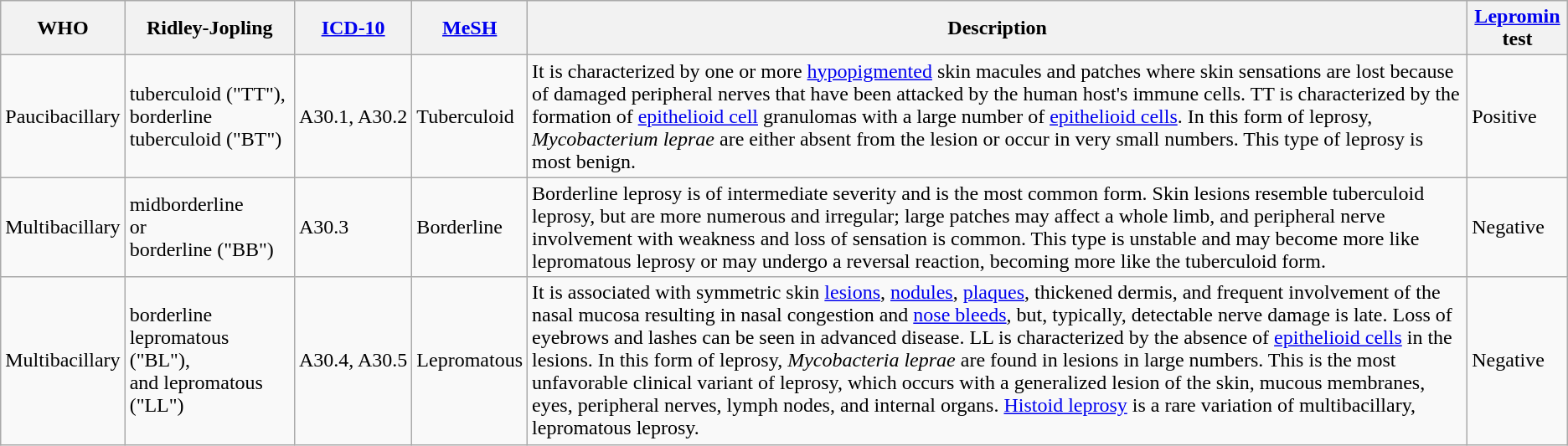<table class="wikitable">
<tr>
<th>WHO</th>
<th>Ridley-Jopling</th>
<th><a href='#'>ICD-10</a></th>
<th><a href='#'>MeSH</a></th>
<th>Description</th>
<th><a href='#'>Lepromin</a> test</th>
</tr>
<tr>
<td>Paucibacillary</td>
<td>tuberculoid ("TT"),<br>borderline<br>tuberculoid ("BT")</td>
<td style="white-space:nowrap;">A30.1, A30.2</td>
<td>Tuberculoid</td>
<td>It is characterized by one or more <a href='#'>hypopigmented</a> skin macules and patches where skin sensations are lost because of damaged peripheral nerves that have been attacked by the human host's immune cells. TT is characterized by the formation of <a href='#'>epithelioid cell</a> granulomas with a large number of <a href='#'>epithelioid cells</a>. In this form of leprosy, <em>Mycobacterium leprae</em> are either absent from the lesion or occur in very small numbers. This type of leprosy is most benign.</td>
<td>Positive</td>
</tr>
<tr>
<td>Multibacillary</td>
<td style="white-space:nowrap;">midborderline<br>or<br>borderline ("BB")</td>
<td>A30.3</td>
<td>Borderline</td>
<td>Borderline leprosy is of intermediate severity and is the most common form. Skin lesions resemble tuberculoid leprosy, but are more numerous and irregular; large patches may affect a whole limb, and peripheral nerve involvement with weakness and loss of sensation is common. This type is unstable and may become more like lepromatous leprosy or may undergo a reversal reaction, becoming more like the tuberculoid form.</td>
<td>Negative</td>
</tr>
<tr>
<td>Multibacillary</td>
<td>borderline lepromatous ("BL"),<br>and lepromatous ("LL")</td>
<td>A30.4, A30.5</td>
<td>Lepromatous</td>
<td>It is associated with symmetric skin <a href='#'>lesions</a>, <a href='#'>nodules</a>, <a href='#'>plaques</a>, thickened dermis, and frequent involvement of the nasal mucosa resulting in nasal congestion and <a href='#'>nose bleeds</a>, but, typically, detectable nerve damage is late. Loss of eyebrows and lashes can be seen in advanced disease. LL is characterized by the absence of <a href='#'>epithelioid cells</a> in the lesions. In this form of leprosy, <em>Mycobacteria leprae</em> are found in lesions in large numbers. This is the most unfavorable clinical variant of leprosy, which occurs with a generalized lesion of the skin, mucous membranes, eyes, peripheral nerves, lymph nodes, and internal organs. <a href='#'>Histoid leprosy</a> is a rare variation of multibacillary, lepromatous leprosy.</td>
<td>Negative</td>
</tr>
</table>
